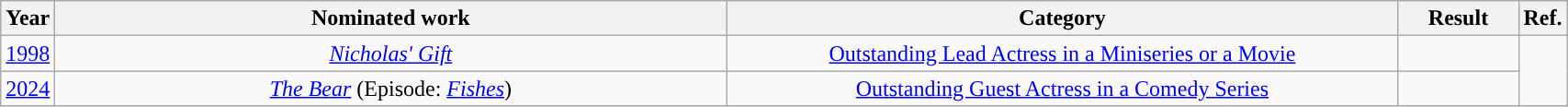<table class="wikitable">
<tr>
<th scope="col" style="width:1em;">Year</th>
<th scope="col" style="width:30em;">Nominated work</th>
<th scope="col" style="width:30em;">Category</th>
<th scope="col" style="width:5em;">Result</th>
<th scope="col" style="width:1em;">Ref.</th>
</tr>
<tr>
<td align="center"><a href='#'>1998</a></td>
<td align="center"><em><a href='#'>Nicholas' Gift</a></em></td>
<td align="center"><a href='#'>Outstanding Lead Actress in a Miniseries or a Movie</a></td>
<td></td>
<td rowspan="8" align="center"></td>
</tr>
<tr>
<td align="center"><a href='#'>2024</a></td>
<td align="center"><em><a href='#'>The Bear</a></em> (Episode: <em><a href='#'>Fishes</a></em>)</td>
<td align="center"><a href='#'>Outstanding Guest Actress in a Comedy Series</a></td>
<td></td>
</tr>
</table>
